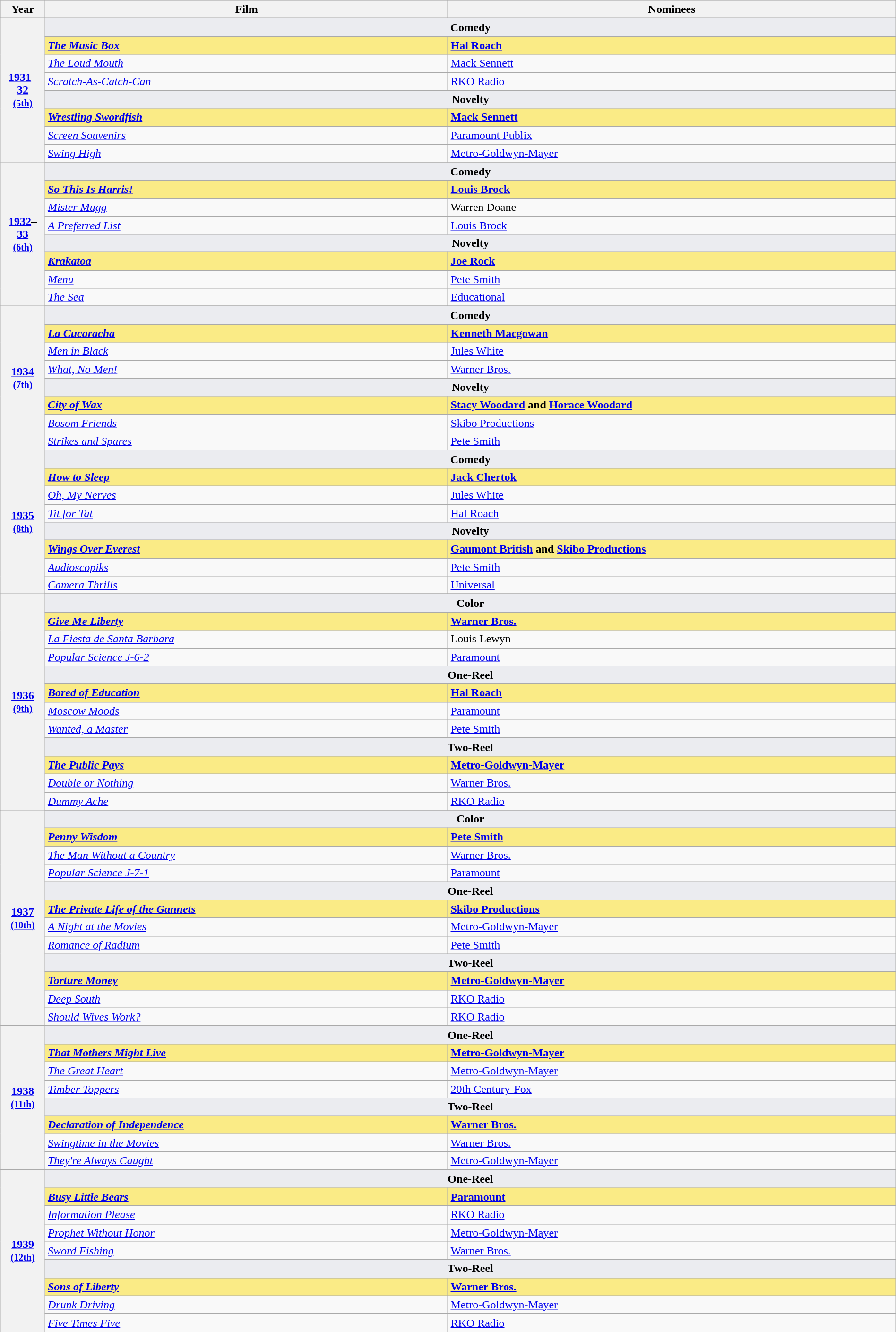<table class="wikitable" style="width:100%">
<tr bgcolor="#bebebe">
<th width="5%">Year</th>
<th width="45%">Film</th>
<th width="50%">Nominees</th>
</tr>
<tr>
<th rowspan="8"><a href='#'>1931</a>–<a href='#'>32</a><br><small><a href='#'>(5th)</a></small> <br></th>
<td colspan="2" style="text-align:center; background:#EBECF0"><strong>Comedy</strong></td>
</tr>
<tr style="background:#FAEB86">
<td><strong><em><a href='#'>The Music Box</a></em></strong></td>
<td><strong><a href='#'>Hal Roach</a></strong></td>
</tr>
<tr>
<td><em><a href='#'>The Loud Mouth</a></em></td>
<td><a href='#'>Mack Sennett</a></td>
</tr>
<tr>
<td><em><a href='#'>Scratch-As-Catch-Can</a></em></td>
<td><a href='#'>RKO Radio</a></td>
</tr>
<tr>
<td colspan=2 style="text-align:center; background:#EBECF0"><strong>Novelty</strong></td>
</tr>
<tr style="background:#FAEB86">
<td><strong><em><a href='#'>Wrestling Swordfish</a></em></strong></td>
<td><strong><a href='#'>Mack Sennett</a></strong></td>
</tr>
<tr>
<td><em><a href='#'>Screen Souvenirs</a></em></td>
<td><a href='#'>Paramount Publix</a></td>
</tr>
<tr>
<td><em><a href='#'>Swing High</a></em></td>
<td><a href='#'>Metro-Goldwyn-Mayer</a></td>
</tr>
<tr>
<th rowspan="9" style="text-align:center"><a href='#'>1932</a>–<a href='#'>33</a><br><small><a href='#'>(6th)</a></small></th>
</tr>
<tr>
<td colspan=2 style="text-align:center; background:#EBECF0"><strong>Comedy</strong></td>
</tr>
<tr style="background:#FAEB86">
<td><strong><em><a href='#'>So This Is Harris!</a></em></strong></td>
<td><strong><a href='#'>Louis Brock</a></strong></td>
</tr>
<tr>
<td><em><a href='#'>Mister Mugg</a></em></td>
<td>Warren Doane</td>
</tr>
<tr>
<td><em><a href='#'>A Preferred List</a></em></td>
<td><a href='#'>Louis Brock</a></td>
</tr>
<tr>
<td colspan=2 style="text-align:center; background:#EBECF0"><strong>Novelty</strong></td>
</tr>
<tr style="background:#FAEB86">
<td><strong><em><a href='#'>Krakatoa</a></em></strong></td>
<td><strong><a href='#'>Joe Rock</a></strong></td>
</tr>
<tr>
<td><em><a href='#'>Menu</a></em></td>
<td><a href='#'>Pete Smith</a></td>
</tr>
<tr>
<td><em><a href='#'>The Sea</a></em></td>
<td><a href='#'>Educational</a></td>
</tr>
<tr>
<th rowspan="9" style="text-align:center"><a href='#'>1934</a><br><small><a href='#'>(7th)</a></small></th>
</tr>
<tr>
<td colspan=2 style="text-align:center; background:#EBECF0"><strong>Comedy</strong></td>
</tr>
<tr style="background:#FAEB86">
<td><strong><em><a href='#'>La Cucaracha</a></em></strong></td>
<td><strong><a href='#'>Kenneth Macgowan</a></strong></td>
</tr>
<tr>
<td><em><a href='#'>Men in Black</a></em></td>
<td><a href='#'>Jules White</a></td>
</tr>
<tr>
<td><em><a href='#'>What, No Men!</a></em></td>
<td><a href='#'>Warner Bros.</a></td>
</tr>
<tr>
<td colspan=2 style="text-align:center; background:#EBECF0"><strong>Novelty</strong></td>
</tr>
<tr style="background:#FAEB86">
<td><strong><em><a href='#'>City of Wax</a></em></strong></td>
<td><strong><a href='#'>Stacy Woodard</a> and <a href='#'>Horace Woodard</a></strong></td>
</tr>
<tr>
<td><em><a href='#'>Bosom Friends</a></em></td>
<td><a href='#'>Skibo Productions</a></td>
</tr>
<tr>
<td><em><a href='#'>Strikes and Spares</a></em></td>
<td><a href='#'>Pete Smith</a></td>
</tr>
<tr>
<th rowspan="9" style="text-align:center"><a href='#'>1935</a><br><small><a href='#'>(8th)</a></small></th>
</tr>
<tr>
<td colspan=2 style="text-align:center; background:#EBECF0"><strong>Comedy</strong></td>
</tr>
<tr style="background:#FAEB86">
<td><strong><em><a href='#'>How to Sleep</a></em></strong></td>
<td><strong><a href='#'>Jack Chertok</a></strong></td>
</tr>
<tr>
<td><em><a href='#'>Oh, My Nerves</a></em></td>
<td><a href='#'>Jules White</a></td>
</tr>
<tr>
<td><em><a href='#'>Tit for Tat</a></em></td>
<td><a href='#'>Hal Roach</a></td>
</tr>
<tr>
<td colspan=2 style="text-align:center; background:#EBECF0"><strong>Novelty</strong></td>
</tr>
<tr style="background:#FAEB86">
<td><strong><em><a href='#'>Wings Over Everest</a></em></strong></td>
<td><strong><a href='#'>Gaumont British</a> and <a href='#'>Skibo Productions</a></strong></td>
</tr>
<tr>
<td><em><a href='#'>Audioscopiks</a></em></td>
<td><a href='#'>Pete Smith</a></td>
</tr>
<tr>
<td><em><a href='#'>Camera Thrills</a></em></td>
<td><a href='#'>Universal</a></td>
</tr>
<tr>
<th rowspan="13" style="text-align:center"><a href='#'>1936</a><br><small><a href='#'>(9th)</a></small></th>
</tr>
<tr>
<td colspan=2 style="text-align:center; background:#EBECF0"><strong>Color</strong></td>
</tr>
<tr style="background:#FAEB86">
<td><strong><em><a href='#'>Give Me Liberty</a></em></strong></td>
<td><strong><a href='#'>Warner Bros.</a></strong></td>
</tr>
<tr>
<td><em><a href='#'>La Fiesta de Santa Barbara</a></em></td>
<td>Louis Lewyn</td>
</tr>
<tr>
<td><em><a href='#'>Popular Science J-6-2</a></em></td>
<td><a href='#'>Paramount</a></td>
</tr>
<tr>
<td colspan=2 style="text-align:center; background:#EBECF0"><strong>One-Reel</strong></td>
</tr>
<tr style="background:#FAEB86">
<td><strong><em><a href='#'>Bored of Education</a></em></strong></td>
<td><strong><a href='#'>Hal Roach</a></strong></td>
</tr>
<tr>
<td><em><a href='#'>Moscow Moods</a></em></td>
<td><a href='#'>Paramount</a></td>
</tr>
<tr>
<td><em><a href='#'>Wanted, a Master</a></em></td>
<td><a href='#'>Pete Smith</a></td>
</tr>
<tr>
<td colspan=2 style="text-align:center; background:#EBECF0"><strong>Two-Reel</strong></td>
</tr>
<tr style="background:#FAEB86">
<td><strong><em><a href='#'>The Public Pays</a></em></strong></td>
<td><strong><a href='#'>Metro-Goldwyn-Mayer</a></strong></td>
</tr>
<tr>
<td><em><a href='#'>Double or Nothing</a></em></td>
<td><a href='#'>Warner Bros.</a></td>
</tr>
<tr>
<td><em><a href='#'>Dummy Ache</a></em></td>
<td><a href='#'>RKO Radio</a></td>
</tr>
<tr>
<th rowspan="13" style="text-align:center"><a href='#'>1937</a><br><small><a href='#'>(10th)</a></small></th>
</tr>
<tr>
<td colspan=2 style="text-align:center; background:#EBECF0"><strong>Color</strong></td>
</tr>
<tr style="background:#FAEB86">
<td><strong><em><a href='#'>Penny Wisdom</a></em></strong></td>
<td><strong><a href='#'>Pete Smith</a></strong></td>
</tr>
<tr>
<td><em><a href='#'>The Man Without a Country</a></em></td>
<td><a href='#'>Warner Bros.</a></td>
</tr>
<tr>
<td><em><a href='#'>Popular Science J-7-1</a></em></td>
<td><a href='#'>Paramount</a></td>
</tr>
<tr>
<td colspan=2 style="text-align:center; background:#EBECF0"><strong>One-Reel</strong></td>
</tr>
<tr style="background:#FAEB86">
<td><strong><em><a href='#'>The Private Life of the Gannets</a></em></strong></td>
<td><strong><a href='#'>Skibo Productions</a></strong></td>
</tr>
<tr>
<td><em><a href='#'>A Night at the Movies</a></em></td>
<td><a href='#'>Metro-Goldwyn-Mayer</a></td>
</tr>
<tr>
<td><em><a href='#'>Romance of Radium</a></em></td>
<td><a href='#'>Pete Smith</a></td>
</tr>
<tr>
<td colspan=2 style="text-align:center; background:#EBECF0"><strong>Two-Reel</strong></td>
</tr>
<tr style="background:#FAEB86">
<td><strong><em><a href='#'>Torture Money</a></em></strong></td>
<td><strong><a href='#'>Metro-Goldwyn-Mayer</a></strong></td>
</tr>
<tr>
<td><em><a href='#'>Deep South</a></em></td>
<td><a href='#'>RKO Radio</a></td>
</tr>
<tr>
<td><em><a href='#'>Should Wives Work?</a></em></td>
<td><a href='#'>RKO Radio</a></td>
</tr>
<tr>
<th rowspan="9" style="text-align:center"><a href='#'>1938</a><br><small><a href='#'>(11th)</a></small></th>
</tr>
<tr>
<td colspan=2 style="text-align:center; background:#EBECF0"><strong>One-Reel</strong></td>
</tr>
<tr style="background:#FAEB86">
<td><strong><em><a href='#'>That Mothers Might Live</a></em></strong></td>
<td><strong><a href='#'>Metro-Goldwyn-Mayer</a></strong></td>
</tr>
<tr>
<td><em><a href='#'>The Great Heart</a></em></td>
<td><a href='#'>Metro-Goldwyn-Mayer</a></td>
</tr>
<tr>
<td><em><a href='#'>Timber Toppers</a></em></td>
<td><a href='#'>20th Century-Fox</a></td>
</tr>
<tr>
<td colspan=2 style="text-align:center; background:#EBECF0"><strong>Two-Reel</strong></td>
</tr>
<tr style="background:#FAEB86">
<td><strong><em><a href='#'>Declaration of Independence</a></em></strong></td>
<td><strong><a href='#'>Warner Bros.</a></strong></td>
</tr>
<tr>
<td><em><a href='#'>Swingtime in the Movies</a></em></td>
<td><a href='#'>Warner Bros.</a></td>
</tr>
<tr>
<td><em><a href='#'>They're Always Caught</a></em></td>
<td><a href='#'>Metro-Goldwyn-Mayer</a></td>
</tr>
<tr>
<th rowspan="10" style="text-align:center"><a href='#'>1939</a><br><small><a href='#'>(12th)</a></small></th>
</tr>
<tr>
<td colspan=2 style="text-align:center; background:#EBECF0"><strong>One-Reel</strong></td>
</tr>
<tr style="background:#FAEB86">
<td><strong><em><a href='#'>Busy Little Bears</a></em></strong></td>
<td><strong><a href='#'>Paramount</a></strong></td>
</tr>
<tr>
<td><em><a href='#'>Information Please</a></em></td>
<td><a href='#'>RKO Radio</a></td>
</tr>
<tr>
<td><em><a href='#'>Prophet Without Honor</a></em></td>
<td><a href='#'>Metro-Goldwyn-Mayer</a></td>
</tr>
<tr>
<td><em><a href='#'>Sword Fishing</a></em></td>
<td><a href='#'>Warner Bros.</a></td>
</tr>
<tr>
<td colspan=2 style="text-align:center; background:#EBECF0"><strong>Two-Reel</strong></td>
</tr>
<tr style="background:#FAEB86">
<td><strong><em><a href='#'>Sons of Liberty</a></em></strong></td>
<td><strong><a href='#'>Warner Bros.</a></strong></td>
</tr>
<tr>
<td><em><a href='#'>Drunk Driving</a></em></td>
<td><a href='#'>Metro-Goldwyn-Mayer</a></td>
</tr>
<tr>
<td><em><a href='#'>Five Times Five</a></em></td>
<td><a href='#'>RKO Radio</a></td>
</tr>
<tr>
</tr>
</table>
